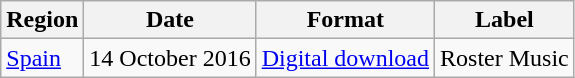<table class=wikitable>
<tr>
<th>Region</th>
<th>Date</th>
<th>Format</th>
<th>Label</th>
</tr>
<tr>
<td><a href='#'>Spain</a></td>
<td>14 October 2016</td>
<td><a href='#'>Digital download</a></td>
<td>Roster Music</td>
</tr>
</table>
